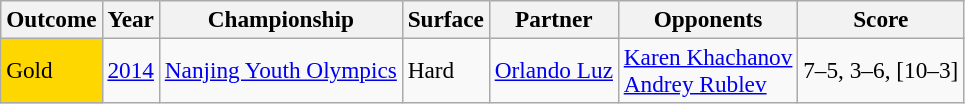<table class="sortable wikitable" style=font-size:97%>
<tr>
<th>Outcome</th>
<th>Year</th>
<th>Championship</th>
<th>Surface</th>
<th>Partner</th>
<th>Opponents</th>
<th>Score</th>
</tr>
<tr>
<td bgcolor=gold>Gold</td>
<td><a href='#'>2014</a></td>
<td><a href='#'>Nanjing Youth Olympics</a></td>
<td>Hard</td>
<td> <a href='#'>Orlando Luz</a></td>
<td> <a href='#'>Karen Khachanov</a><br> <a href='#'>Andrey Rublev</a></td>
<td>7–5, 3–6, [10–3]</td>
</tr>
</table>
